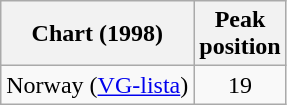<table class="wikitable">
<tr>
<th>Chart (1998)</th>
<th>Peak<br>position</th>
</tr>
<tr>
<td>Norway (<a href='#'>VG-lista</a>)</td>
<td align="center">19</td>
</tr>
</table>
